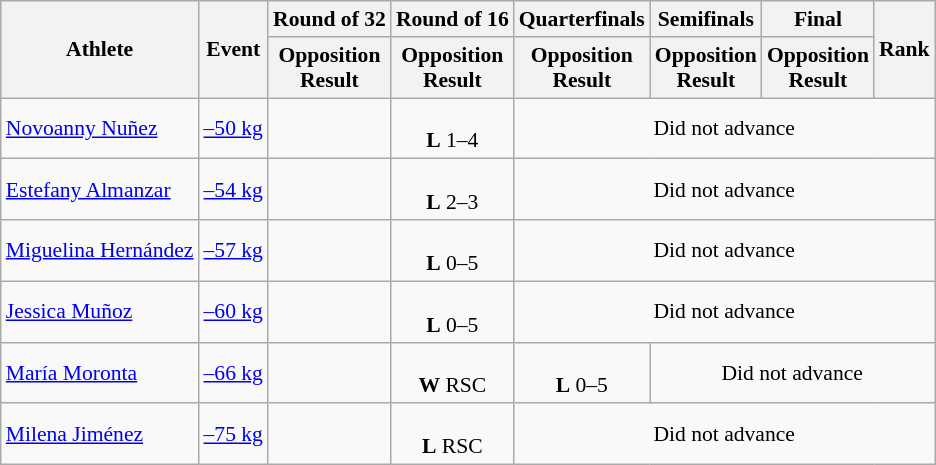<table class=wikitable style=font-size:90%;text-align:center>
<tr>
<th rowspan=2>Athlete</th>
<th rowspan=2>Event</th>
<th>Round of 32</th>
<th>Round of 16</th>
<th>Quarterfinals</th>
<th>Semifinals</th>
<th>Final</th>
<th rowspan="2">Rank</th>
</tr>
<tr>
<th>Opposition<br>Result</th>
<th>Opposition<br>Result</th>
<th>Opposition<br>Result</th>
<th>Opposition<br>Result</th>
<th>Opposition<br>Result</th>
</tr>
<tr align=center>
<td align=left><a href='#'>Novoanny Nuñez</a></td>
<td align=left><a href='#'>–50 kg</a></td>
<td></td>
<td><br><strong>L</strong> 1–4</td>
<td colspan=4>Did not advance</td>
</tr>
<tr>
<td align=left><a href='#'>Estefany Almanzar</a></td>
<td align=left><a href='#'>–54 kg</a></td>
<td></td>
<td><br><strong>L</strong> 2–3</td>
<td colspan=4>Did not advance</td>
</tr>
<tr>
<td align=left><a href='#'>Miguelina Hernández</a></td>
<td align=left><a href='#'>–57 kg</a></td>
<td></td>
<td><br><strong>L</strong> 0–5</td>
<td colspan=4>Did not advance</td>
</tr>
<tr>
<td align=left><a href='#'>Jessica Muñoz</a></td>
<td align=left><a href='#'>–60 kg</a></td>
<td></td>
<td><br><strong>L</strong> 0–5</td>
<td colspan=4>Did not advance</td>
</tr>
<tr>
<td align=left><a href='#'>María Moronta</a></td>
<td align=left><a href='#'>–66 kg</a></td>
<td></td>
<td><br><strong>W</strong> RSC</td>
<td><br><strong>L</strong> 0–5</td>
<td colspan=3>Did not advance</td>
</tr>
<tr>
<td align=left><a href='#'>Milena Jiménez</a></td>
<td align=left><a href='#'>–75 kg</a></td>
<td></td>
<td><br><strong>L</strong> RSC</td>
<td colspan=4>Did not advance</td>
</tr>
</table>
